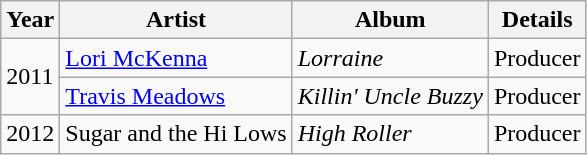<table class="wikitable">
<tr>
<th>Year</th>
<th>Artist</th>
<th>Album</th>
<th>Details</th>
</tr>
<tr>
<td rowspan="2">2011</td>
<td><a href='#'>Lori McKenna</a></td>
<td><em>Lorraine</em></td>
<td>Producer</td>
</tr>
<tr>
<td><a href='#'>Travis Meadows</a></td>
<td><em>Killin' Uncle Buzzy</em></td>
<td>Producer</td>
</tr>
<tr>
<td>2012</td>
<td>Sugar and the Hi Lows</td>
<td><em>High Roller</em></td>
<td>Producer</td>
</tr>
</table>
